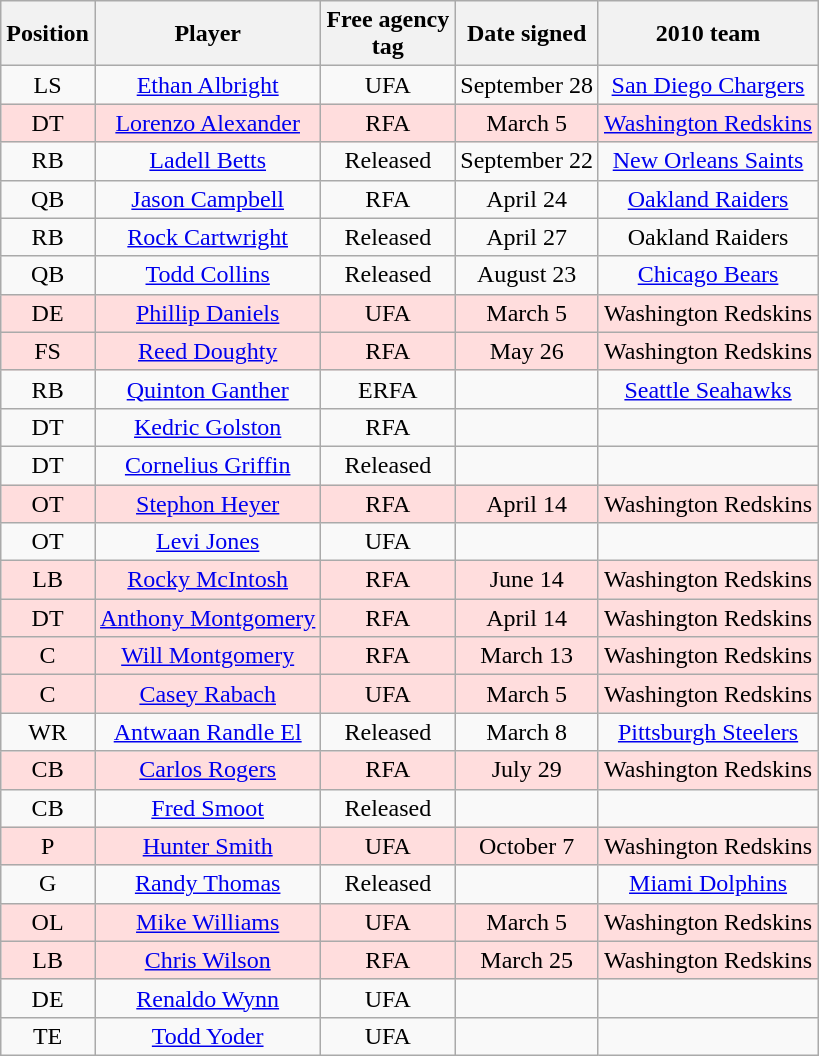<table class="wikitable">
<tr>
<th>Position</th>
<th>Player</th>
<th>Free agency<br>tag</th>
<th>Date signed</th>
<th>2010 team</th>
</tr>
<tr style="text-align:center;">
<td>LS</td>
<td><a href='#'>Ethan Albright</a></td>
<td>UFA</td>
<td>September 28</td>
<td><a href='#'>San Diego Chargers</a></td>
</tr>
<tr style="background:#fdd; text-align:center;">
<td>DT</td>
<td><a href='#'>Lorenzo Alexander</a></td>
<td>RFA</td>
<td>March 5</td>
<td><a href='#'>Washington Redskins</a></td>
</tr>
<tr style="text-align:center;">
<td>RB</td>
<td><a href='#'>Ladell Betts</a></td>
<td>Released</td>
<td>September 22</td>
<td><a href='#'>New Orleans Saints</a></td>
</tr>
<tr style="text-align:center;">
<td>QB</td>
<td><a href='#'>Jason Campbell</a></td>
<td>RFA</td>
<td>April 24</td>
<td><a href='#'>Oakland Raiders</a></td>
</tr>
<tr style="text-align:center;">
<td>RB</td>
<td><a href='#'>Rock Cartwright</a></td>
<td>Released</td>
<td>April 27</td>
<td>Oakland Raiders</td>
</tr>
<tr style="text-align:center;">
<td>QB</td>
<td><a href='#'>Todd Collins</a></td>
<td>Released</td>
<td>August 23</td>
<td><a href='#'>Chicago Bears</a></td>
</tr>
<tr style="background:#fdd; text-align:center;">
<td>DE</td>
<td><a href='#'>Phillip Daniels</a></td>
<td>UFA</td>
<td>March 5</td>
<td>Washington Redskins</td>
</tr>
<tr style="background:#fdd; text-align:center;">
<td>FS</td>
<td><a href='#'>Reed Doughty</a></td>
<td>RFA</td>
<td>May 26</td>
<td>Washington Redskins</td>
</tr>
<tr style="text-align:center;">
<td>RB</td>
<td><a href='#'>Quinton Ganther</a></td>
<td>ERFA</td>
<td></td>
<td><a href='#'>Seattle Seahawks</a></td>
</tr>
<tr style="text-align:center;">
<td>DT</td>
<td><a href='#'>Kedric Golston</a></td>
<td>RFA</td>
<td></td>
<td></td>
</tr>
<tr style="text-align:center;">
<td>DT</td>
<td><a href='#'>Cornelius Griffin</a></td>
<td>Released</td>
<td></td>
<td></td>
</tr>
<tr style="background:#fdd; text-align:center;">
<td>OT</td>
<td><a href='#'>Stephon Heyer</a></td>
<td>RFA</td>
<td>April 14</td>
<td>Washington Redskins</td>
</tr>
<tr style="text-align:center;">
<td>OT</td>
<td><a href='#'>Levi Jones</a></td>
<td>UFA</td>
<td></td>
<td></td>
</tr>
<tr style="background:#fdd; text-align:center;">
<td>LB</td>
<td><a href='#'>Rocky McIntosh</a></td>
<td>RFA</td>
<td>June 14</td>
<td>Washington Redskins</td>
</tr>
<tr style="background:#fdd; text-align:center;">
<td>DT</td>
<td><a href='#'>Anthony Montgomery</a></td>
<td>RFA</td>
<td>April 14</td>
<td>Washington Redskins</td>
</tr>
<tr style="background:#fdd; text-align:center;">
<td>C</td>
<td><a href='#'>Will Montgomery</a></td>
<td>RFA</td>
<td>March 13</td>
<td>Washington Redskins</td>
</tr>
<tr style="background:#fdd; text-align:center;">
<td>C</td>
<td><a href='#'>Casey Rabach</a></td>
<td>UFA</td>
<td>March 5</td>
<td>Washington Redskins</td>
</tr>
<tr style="text-align:center;">
<td>WR</td>
<td><a href='#'>Antwaan Randle El</a></td>
<td>Released</td>
<td>March 8</td>
<td><a href='#'>Pittsburgh Steelers</a></td>
</tr>
<tr style="background:#fdd; text-align:center;">
<td>CB</td>
<td><a href='#'>Carlos Rogers</a></td>
<td>RFA</td>
<td>July 29</td>
<td>Washington Redskins</td>
</tr>
<tr style="text-align:center;">
<td>CB</td>
<td><a href='#'>Fred Smoot</a></td>
<td>Released</td>
<td></td>
<td></td>
</tr>
<tr style="background:#fdd; text-align:center;">
<td>P</td>
<td><a href='#'>Hunter Smith</a></td>
<td>UFA</td>
<td>October 7</td>
<td>Washington Redskins</td>
</tr>
<tr style="text-align:center;">
<td>G</td>
<td><a href='#'>Randy Thomas</a></td>
<td>Released</td>
<td></td>
<td><a href='#'>Miami Dolphins</a></td>
</tr>
<tr style="background:#fdd; text-align:center;">
<td>OL</td>
<td><a href='#'>Mike Williams</a></td>
<td>UFA</td>
<td>March 5</td>
<td>Washington Redskins</td>
</tr>
<tr style="background:#fdd; text-align:center;">
<td>LB</td>
<td><a href='#'>Chris Wilson</a></td>
<td>RFA</td>
<td>March 25</td>
<td>Washington Redskins</td>
</tr>
<tr style="text-align:center;">
<td>DE</td>
<td><a href='#'>Renaldo Wynn</a></td>
<td>UFA</td>
<td></td>
<td></td>
</tr>
<tr style="text-align:center;">
<td>TE</td>
<td><a href='#'>Todd Yoder</a></td>
<td>UFA</td>
<td></td>
<td></td>
</tr>
</table>
